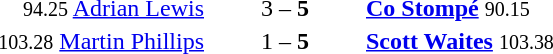<table style="text-align:center">
<tr>
<th width=223></th>
<th width=100></th>
<th width=223></th>
</tr>
<tr>
<td align=right><small>94.25</small> <a href='#'>Adrian Lewis</a> </td>
<td>3 – <strong>5</strong></td>
<td align=left> <strong><a href='#'>Co Stompé</a></strong> <small>90.15</small></td>
</tr>
<tr>
<td align=right><small>103.28</small> <a href='#'>Martin Phillips</a> </td>
<td>1 – <strong>5</strong></td>
<td align=left> <strong><a href='#'>Scott Waites</a></strong> <small>103.38</small></td>
</tr>
</table>
